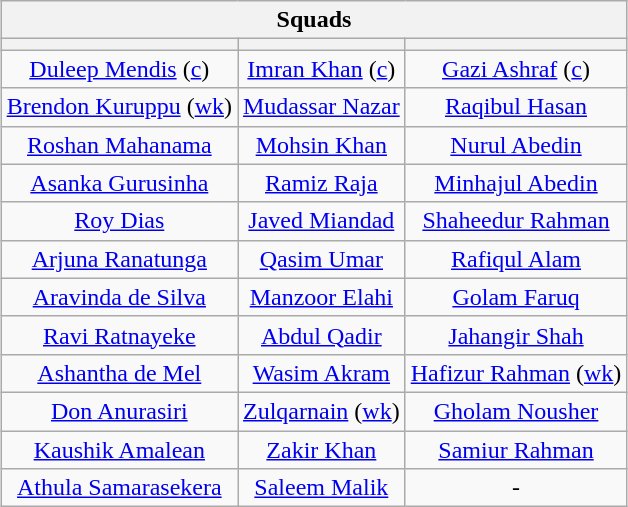<table class="wikitable" style="text-align:center; width:auto; margin:auto">
<tr>
<th colspan=4>Squads</th>
</tr>
<tr>
<th></th>
<th></th>
<th></th>
</tr>
<tr>
<td><a href='#'>Duleep Mendis</a> (<a href='#'>c</a>)</td>
<td><a href='#'>Imran Khan</a> (<a href='#'>c</a>)</td>
<td><a href='#'>Gazi Ashraf</a> (<a href='#'>c</a>)</td>
</tr>
<tr>
<td><a href='#'>Brendon Kuruppu</a> (<a href='#'>wk</a>)</td>
<td><a href='#'>Mudassar Nazar</a></td>
<td><a href='#'>Raqibul Hasan</a></td>
</tr>
<tr>
<td><a href='#'>Roshan Mahanama</a></td>
<td><a href='#'>Mohsin Khan</a></td>
<td><a href='#'>Nurul Abedin</a></td>
</tr>
<tr>
<td><a href='#'>Asanka Gurusinha</a></td>
<td><a href='#'>Ramiz Raja</a></td>
<td><a href='#'>Minhajul Abedin</a></td>
</tr>
<tr>
<td><a href='#'>Roy Dias</a></td>
<td><a href='#'>Javed Miandad</a></td>
<td><a href='#'>Shaheedur Rahman</a></td>
</tr>
<tr>
<td><a href='#'>Arjuna Ranatunga</a></td>
<td><a href='#'>Qasim Umar</a></td>
<td><a href='#'>Rafiqul Alam</a></td>
</tr>
<tr>
<td><a href='#'>Aravinda de Silva</a></td>
<td><a href='#'>Manzoor Elahi</a></td>
<td><a href='#'>Golam Faruq</a></td>
</tr>
<tr>
<td><a href='#'>Ravi Ratnayeke</a></td>
<td><a href='#'>Abdul Qadir</a></td>
<td><a href='#'>Jahangir Shah</a></td>
</tr>
<tr>
<td><a href='#'>Ashantha de Mel</a></td>
<td><a href='#'>Wasim Akram</a></td>
<td><a href='#'>Hafizur Rahman</a> (<a href='#'>wk</a>)</td>
</tr>
<tr>
<td><a href='#'>Don Anurasiri</a></td>
<td><a href='#'>Zulqarnain</a> (<a href='#'>wk</a>)</td>
<td><a href='#'>Gholam Nousher</a></td>
</tr>
<tr>
<td><a href='#'>Kaushik Amalean</a></td>
<td><a href='#'>Zakir Khan</a></td>
<td><a href='#'>Samiur Rahman</a></td>
</tr>
<tr>
<td><a href='#'>Athula Samarasekera</a></td>
<td><a href='#'>Saleem Malik</a></td>
<td>-</td>
</tr>
</table>
